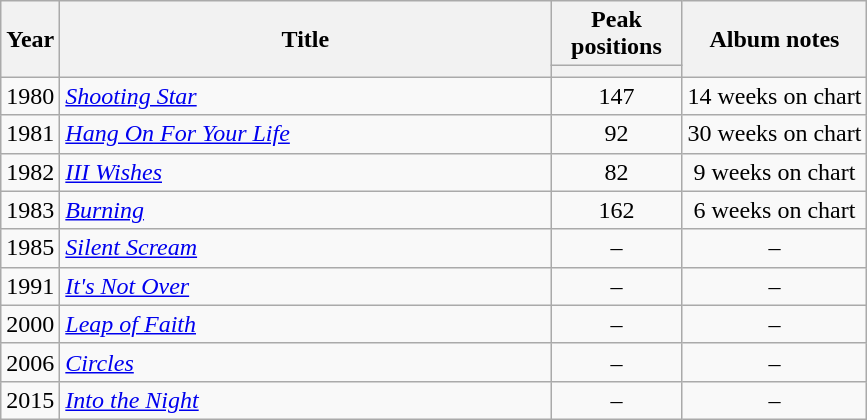<table class="wikitable">
<tr>
<th rowspan="2">Year</th>
<th rowspan="2" style="width:20em;">Title</th>
<th colspan="1">Peak positions</th>
<th rowspan="2">Album notes</th>
</tr>
<tr>
<th width="80"></th>
</tr>
<tr>
<td align=center>1980</td>
<td><em><a href='#'>Shooting Star</a></em></td>
<td align=center>147</td>
<td align=center>14 weeks on chart</td>
</tr>
<tr>
<td align=center>1981</td>
<td><em><a href='#'>Hang On For Your Life</a></em></td>
<td align=center>92</td>
<td align=center>30 weeks on chart</td>
</tr>
<tr>
<td align=center>1982</td>
<td><em><a href='#'>III Wishes</a></em></td>
<td align=center>82</td>
<td align=center>9 weeks on chart</td>
</tr>
<tr>
<td align=center>1983</td>
<td><em><a href='#'>Burning</a></em></td>
<td align=center>162</td>
<td align=center>6 weeks on chart</td>
</tr>
<tr>
<td align=center>1985</td>
<td><em><a href='#'>Silent Scream</a></em></td>
<td align=center>–</td>
<td align=center>–</td>
</tr>
<tr>
<td align=center>1991</td>
<td><em><a href='#'>It's Not Over</a></em></td>
<td align=center>–</td>
<td align=center>–</td>
</tr>
<tr>
<td align=center>2000</td>
<td><em><a href='#'>Leap of Faith</a></em></td>
<td align=center>–</td>
<td align=center>–</td>
</tr>
<tr>
<td align=center>2006</td>
<td><em><a href='#'>Circles</a></em></td>
<td align=center>–</td>
<td align=center>–</td>
</tr>
<tr>
<td align=center>2015</td>
<td><em><a href='#'>Into the Night</a></em></td>
<td align=center>–</td>
<td align=center>–</td>
</tr>
</table>
